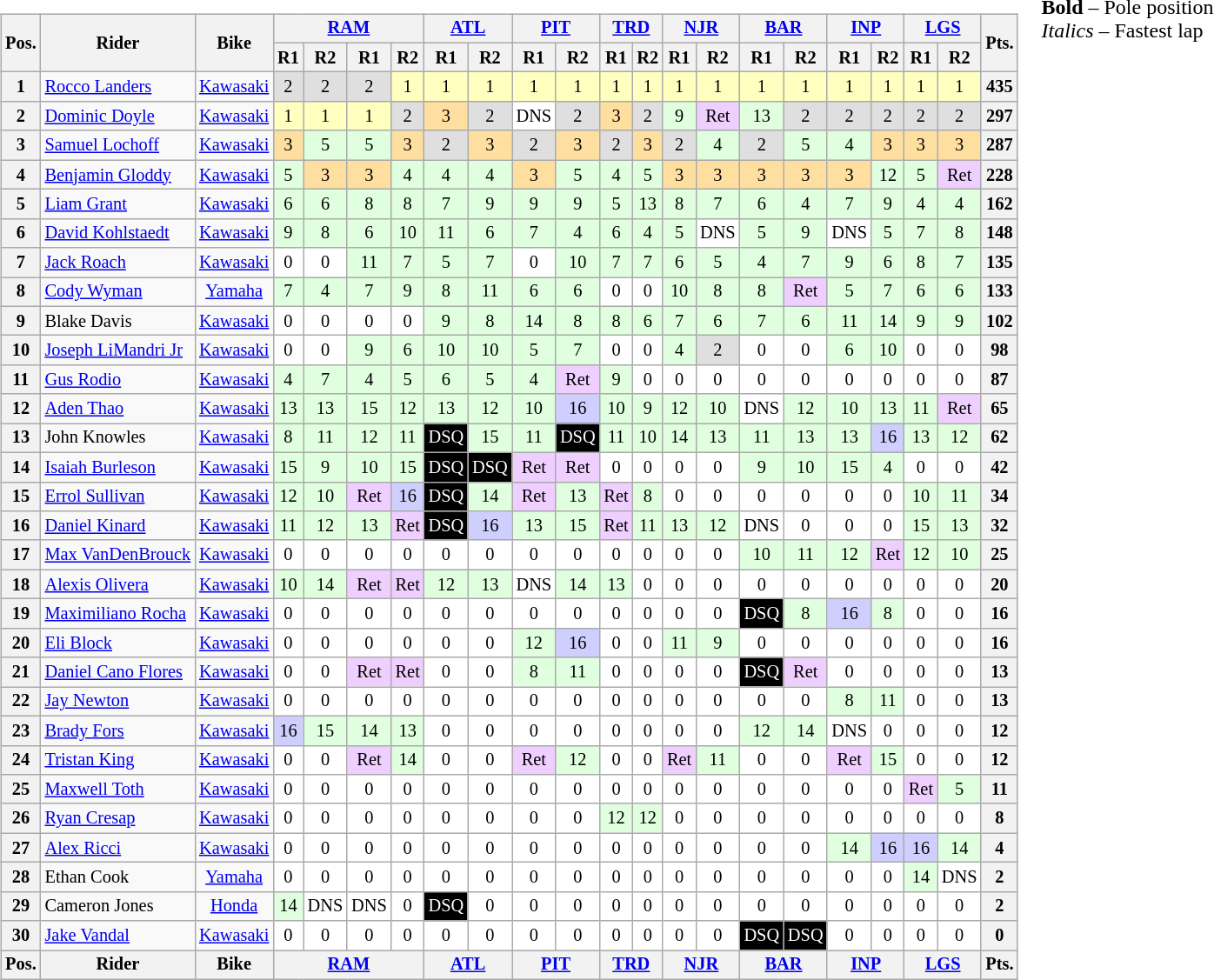<table>
<tr>
<td><br><table class="wikitable" style="font-size:85%; text-align:center;">
<tr>
<th rowspan=2>Pos.</th>
<th rowspan=2>Rider</th>
<th rowspan=2>Bike</th>
<th colspan=4><a href='#'>RAM</a><br></th>
<th colspan=2><a href='#'>ATL</a><br></th>
<th colspan=2><a href='#'>PIT</a><br></th>
<th colspan=2><a href='#'>TRD</a><br></th>
<th colspan=2><a href='#'>NJR</a><br></th>
<th colspan=2><a href='#'>BAR</a><br></th>
<th colspan=2><a href='#'>INP</a><br></th>
<th colspan=2><a href='#'>LGS</a><br></th>
<th rowspan=2>Pts.</th>
</tr>
<tr>
<th>R1</th>
<th>R2</th>
<th>R1</th>
<th>R2</th>
<th>R1</th>
<th>R2</th>
<th>R1</th>
<th>R2</th>
<th>R1</th>
<th>R2</th>
<th>R1</th>
<th>R2</th>
<th>R1</th>
<th>R2</th>
<th>R1</th>
<th>R2</th>
<th>R1</th>
<th>R2</th>
</tr>
<tr>
<th>1</th>
<td align=left> <a href='#'>Rocco Landers</a></td>
<td><a href='#'>Kawasaki</a></td>
<td style="background:#dfdfdf;">2</td>
<td style="background:#dfdfdf;">2</td>
<td style="background:#dfdfdf;">2</td>
<td style="background:#ffffbf;">1</td>
<td style="background:#ffffbf;">1</td>
<td style="background:#ffffbf;">1</td>
<td style="background:#ffffbf;">1</td>
<td style="background:#ffffbf;">1</td>
<td style="background:#ffffbf;">1</td>
<td style="background:#ffffbf;">1</td>
<td style="background:#ffffbf;">1</td>
<td style="background:#ffffbf;">1</td>
<td style="background:#ffffbf;">1</td>
<td style="background:#ffffbf;">1</td>
<td style="background:#ffffbf;">1</td>
<td style="background:#ffffbf;">1</td>
<td style="background:#ffffbf;">1</td>
<td style="background:#ffffbf;">1</td>
<th>435</th>
</tr>
<tr>
<th>2</th>
<td align=left> <a href='#'>Dominic Doyle</a></td>
<td><a href='#'>Kawasaki</a></td>
<td style="background:#ffffbf;">1</td>
<td style="background:#ffffbf;">1</td>
<td style="background:#ffffbf;">1</td>
<td style="background:#dfdfdf;">2</td>
<td style="background:#ffdf9f;">3</td>
<td style="background:#dfdfdf;">2</td>
<td style="background:#ffffff;">DNS</td>
<td style="background:#dfdfdf;">2</td>
<td style="background:#ffdf9f;">3</td>
<td style="background:#dfdfdf;">2</td>
<td style="background:#dfffdf;">9</td>
<td style="background:#efcfff;">Ret</td>
<td style="background:#dfffdf;">13</td>
<td style="background:#dfdfdf;">2</td>
<td style="background:#dfdfdf;">2</td>
<td style="background:#dfdfdf;">2</td>
<td style="background:#dfdfdf;">2</td>
<td style="background:#dfdfdf;">2</td>
<th>297</th>
</tr>
<tr>
<th>3</th>
<td align=left> <a href='#'>Samuel Lochoff</a></td>
<td><a href='#'>Kawasaki</a></td>
<td style="background:#ffdf9f;">3</td>
<td style="background:#dfffdf;">5</td>
<td style="background:#dfffdf;">5</td>
<td style="background:#ffdf9f;">3</td>
<td style="background:#dfdfdf;">2</td>
<td style="background:#ffdf9f;">3</td>
<td style="background:#dfdfdf;">2</td>
<td style="background:#ffdf9f;">3</td>
<td style="background:#dfdfdf;">2</td>
<td style="background:#ffdf9f;">3</td>
<td style="background:#dfdfdf;">2</td>
<td style="background:#dfffdf;">4</td>
<td style="background:#dfdfdf;">2</td>
<td style="background:#dfffdf;">5</td>
<td style="background:#dfffdf;">4</td>
<td style="background:#ffdf9f;">3</td>
<td style="background:#ffdf9f;">3</td>
<td style="background:#ffdf9f;">3</td>
<th>287</th>
</tr>
<tr>
<th>4</th>
<td align=left> <a href='#'>Benjamin Gloddy</a></td>
<td><a href='#'>Kawasaki</a></td>
<td style="background:#dfffdf;">5</td>
<td style="background:#ffdf9f;">3</td>
<td style="background:#ffdf9f;">3</td>
<td style="background:#dfffdf;">4</td>
<td style="background:#dfffdf;">4</td>
<td style="background:#dfffdf;">4</td>
<td style="background:#ffdf9f;">3</td>
<td style="background:#dfffdf;">5</td>
<td style="background:#dfffdf;">4</td>
<td style="background:#dfffdf;">5</td>
<td style="background:#ffdf9f;">3</td>
<td style="background:#ffdf9f;">3</td>
<td style="background:#ffdf9f;">3</td>
<td style="background:#ffdf9f;">3</td>
<td style="background:#ffdf9f;">3</td>
<td style="background:#dfffdf;">12</td>
<td style="background:#dfffdf;">5</td>
<td style="background:#efcfff;">Ret</td>
<th>228</th>
</tr>
<tr>
<th>5</th>
<td align=left> <a href='#'>Liam Grant</a></td>
<td><a href='#'>Kawasaki</a></td>
<td style="background:#dfffdf;">6</td>
<td style="background:#dfffdf;">6</td>
<td style="background:#dfffdf;">8</td>
<td style="background:#dfffdf;">8</td>
<td style="background:#dfffdf;">7</td>
<td style="background:#dfffdf;">9</td>
<td style="background:#dfffdf;">9</td>
<td style="background:#dfffdf;">9</td>
<td style="background:#dfffdf;">5</td>
<td style="background:#dfffdf;">13</td>
<td style="background:#dfffdf;">8</td>
<td style="background:#dfffdf;">7</td>
<td style="background:#dfffdf;">6</td>
<td style="background:#dfffdf;">4</td>
<td style="background:#dfffdf;">7</td>
<td style="background:#dfffdf;">9</td>
<td style="background:#dfffdf;">4</td>
<td style="background:#dfffdf;">4</td>
<th>162</th>
</tr>
<tr>
<th>6</th>
<td align=left> <a href='#'>David Kohlstaedt</a></td>
<td><a href='#'>Kawasaki</a></td>
<td style="background:#dfffdf;">9</td>
<td style="background:#dfffdf;">8</td>
<td style="background:#dfffdf;">6</td>
<td style="background:#dfffdf;">10</td>
<td style="background:#dfffdf;">11</td>
<td style="background:#dfffdf;">6</td>
<td style="background:#dfffdf;">7</td>
<td style="background:#dfffdf;">4</td>
<td style="background:#dfffdf;">6</td>
<td style="background:#dfffdf;">4</td>
<td style="background:#dfffdf;">5</td>
<td style="background:#ffffff;">DNS</td>
<td style="background:#dfffdf;">5</td>
<td style="background:#dfffdf;">9</td>
<td style="background:#ffffff;">DNS</td>
<td style="background:#dfffdf;">5</td>
<td style="background:#dfffdf;">7</td>
<td style="background:#dfffdf;">8</td>
<th>148</th>
</tr>
<tr>
<th>7</th>
<td align=left> <a href='#'>Jack Roach</a></td>
<td><a href='#'>Kawasaki</a></td>
<td style="background:#ffffff;">0</td>
<td style="background:#ffffff;">0</td>
<td style="background:#dfffdf;">11</td>
<td style="background:#dfffdf;">7</td>
<td style="background:#dfffdf;">5</td>
<td style="background:#dfffdf;">7</td>
<td style="background:#ffffff;">0</td>
<td style="background:#dfffdf;">10</td>
<td style="background:#dfffdf;">7</td>
<td style="background:#dfffdf;">7</td>
<td style="background:#dfffdf;">6</td>
<td style="background:#dfffdf;">5</td>
<td style="background:#dfffdf;">4</td>
<td style="background:#dfffdf;">7</td>
<td style="background:#dfffdf;">9</td>
<td style="background:#dfffdf;">6</td>
<td style="background:#dfffdf;">8</td>
<td style="background:#dfffdf;">7</td>
<th>135</th>
</tr>
<tr>
<th>8</th>
<td align=left> <a href='#'>Cody Wyman</a></td>
<td><a href='#'>Yamaha</a></td>
<td style="background:#dfffdf;">7</td>
<td style="background:#dfffdf;">4</td>
<td style="background:#dfffdf;">7</td>
<td style="background:#dfffdf;">9</td>
<td style="background:#dfffdf;">8</td>
<td style="background:#dfffdf;">11</td>
<td style="background:#dfffdf;">6</td>
<td style="background:#dfffdf;">6</td>
<td style="background:#ffffff;">0</td>
<td style="background:#ffffff;">0</td>
<td style="background:#dfffdf;">10</td>
<td style="background:#dfffdf;">8</td>
<td style="background:#dfffdf;">8</td>
<td style="background:#efcfff;">Ret</td>
<td style="background:#dfffdf;">5</td>
<td style="background:#dfffdf;">7</td>
<td style="background:#dfffdf;">6</td>
<td style="background:#dfffdf;">6</td>
<th>133</th>
</tr>
<tr>
<th>9</th>
<td align=left> Blake Davis</td>
<td><a href='#'>Kawasaki</a></td>
<td style="background:#ffffff;">0</td>
<td style="background:#ffffff;">0</td>
<td style="background:#ffffff;">0</td>
<td style="background:#ffffff;">0</td>
<td style="background:#dfffdf;">9</td>
<td style="background:#dfffdf;">8</td>
<td style="background:#dfffdf;">14</td>
<td style="background:#dfffdf;">8</td>
<td style="background:#dfffdf;">8</td>
<td style="background:#dfffdf;">6</td>
<td style="background:#dfffdf;">7</td>
<td style="background:#dfffdf;">6</td>
<td style="background:#dfffdf;">7</td>
<td style="background:#dfffdf;">6</td>
<td style="background:#dfffdf;">11</td>
<td style="background:#dfffdf;">14</td>
<td style="background:#dfffdf;">9</td>
<td style="background:#dfffdf;">9</td>
<th>102</th>
</tr>
<tr>
<th>10</th>
<td align=left> <a href='#'>Joseph LiMandri Jr</a></td>
<td><a href='#'>Kawasaki</a></td>
<td style="background:#ffffff;">0</td>
<td style="background:#ffffff;">0</td>
<td style="background:#dfffdf;">9</td>
<td style="background:#dfffdf;">6</td>
<td style="background:#dfffdf;">10</td>
<td style="background:#dfffdf;">10</td>
<td style="background:#dfffdf;">5</td>
<td style="background:#dfffdf;">7</td>
<td style="background:#ffffff;">0</td>
<td style="background:#ffffff;">0</td>
<td style="background:#dfffdf;">4</td>
<td style="background:#dfdfdf;">2</td>
<td style="background:#ffffff;">0</td>
<td style="background:#ffffff;">0</td>
<td style="background:#dfffdf;">6</td>
<td style="background:#dfffdf;">10</td>
<td style="background:#ffffff;">0</td>
<td style="background:#ffffff;">0</td>
<th>98</th>
</tr>
<tr>
<th>11</th>
<td align=left> <a href='#'>Gus Rodio</a></td>
<td><a href='#'>Kawasaki</a></td>
<td style="background:#dfffdf;">4</td>
<td style="background:#dfffdf;">7</td>
<td style="background:#dfffdf;">4</td>
<td style="background:#dfffdf;">5</td>
<td style="background:#dfffdf;">6</td>
<td style="background:#dfffdf;">5</td>
<td style="background:#dfffdf;">4</td>
<td style="background:#efcfff;">Ret</td>
<td style="background:#dfffdf;">9</td>
<td style="background:#ffffff;">0</td>
<td style="background:#ffffff;">0</td>
<td style="background:#ffffff;">0</td>
<td style="background:#ffffff;">0</td>
<td style="background:#ffffff;">0</td>
<td style="background:#ffffff;">0</td>
<td style="background:#ffffff;">0</td>
<td style="background:#ffffff;">0</td>
<td style="background:#ffffff;">0</td>
<th>87</th>
</tr>
<tr>
<th>12</th>
<td align=left> <a href='#'>Aden Thao</a></td>
<td><a href='#'>Kawasaki</a></td>
<td style="background:#dfffdf;">13</td>
<td style="background:#dfffdf;">13</td>
<td style="background:#dfffdf;">15</td>
<td style="background:#dfffdf;">12</td>
<td style="background:#dfffdf;">13</td>
<td style="background:#dfffdf;">12</td>
<td style="background:#dfffdf;">10</td>
<td style="background:#cfcfff;">16</td>
<td style="background:#dfffdf;">10</td>
<td style="background:#dfffdf;">9</td>
<td style="background:#dfffdf;">12</td>
<td style="background:#dfffdf;">10</td>
<td style="background:#ffffff;">DNS</td>
<td style="background:#dfffdf;">12</td>
<td style="background:#dfffdf;">10</td>
<td style="background:#dfffdf;">13</td>
<td style="background:#dfffdf;">11</td>
<td style="background:#efcfff;">Ret</td>
<th>65</th>
</tr>
<tr>
<th>13</th>
<td align=left> John Knowles</td>
<td><a href='#'>Kawasaki</a></td>
<td style="background:#dfffdf;">8</td>
<td style="background:#dfffdf;">11</td>
<td style="background:#dfffdf;">12</td>
<td style="background:#dfffdf;">11</td>
<td style="background:#000000;color:white">DSQ</td>
<td style="background:#dfffdf;">15</td>
<td style="background:#dfffdf;">11</td>
<td style="background:#000000;color:white">DSQ</td>
<td style="background:#dfffdf;">11</td>
<td style="background:#dfffdf;">10</td>
<td style="background:#dfffdf;">14</td>
<td style="background:#dfffdf;">13</td>
<td style="background:#dfffdf;">11</td>
<td style="background:#dfffdf;">13</td>
<td style="background:#dfffdf;">13</td>
<td style="background:#cfcfff;">16</td>
<td style="background:#dfffdf;">13</td>
<td style="background:#dfffdf;">12</td>
<th>62</th>
</tr>
<tr>
<th>14</th>
<td align=left> <a href='#'>Isaiah Burleson</a></td>
<td><a href='#'>Kawasaki</a></td>
<td style="background:#dfffdf;">15</td>
<td style="background:#dfffdf;">9</td>
<td style="background:#dfffdf;">10</td>
<td style="background:#dfffdf;">15</td>
<td style="background:#000000;color:white">DSQ</td>
<td style="background:#000000;color:white">DSQ</td>
<td style="background:#efcfff;">Ret</td>
<td style="background:#efcfff;">Ret</td>
<td style="background:#ffffff;">0</td>
<td style="background:#ffffff;">0</td>
<td style="background:#ffffff;">0</td>
<td style="background:#ffffff;">0</td>
<td style="background:#dfffdf;">9</td>
<td style="background:#dfffdf;">10</td>
<td style="background:#dfffdf;">15</td>
<td style="background:#dfffdf;">4</td>
<td style="background:#ffffff;">0</td>
<td style="background:#ffffff;">0</td>
<th>42</th>
</tr>
<tr>
<th>15</th>
<td align=left> <a href='#'>Errol Sullivan</a></td>
<td><a href='#'>Kawasaki</a></td>
<td style="background:#dfffdf;">12</td>
<td style="background:#dfffdf;">10</td>
<td style="background:#efcfff;">Ret</td>
<td style="background:#cfcfff;">16</td>
<td style="background:#000000;color:white">DSQ</td>
<td style="background:#dfffdf;">14</td>
<td style="background:#efcfff;">Ret</td>
<td style="background:#dfffdf;">13</td>
<td style="background:#efcfff;">Ret</td>
<td style="background:#dfffdf;">8</td>
<td style="background:#ffffff;">0</td>
<td style="background:#ffffff;">0</td>
<td style="background:#ffffff;">0</td>
<td style="background:#ffffff;">0</td>
<td style="background:#ffffff;">0</td>
<td style="background:#ffffff;">0</td>
<td style="background:#dfffdf;">10</td>
<td style="background:#dfffdf;">11</td>
<th>34</th>
</tr>
<tr>
<th>16</th>
<td align=left> <a href='#'>Daniel Kinard</a></td>
<td><a href='#'>Kawasaki</a></td>
<td style="background:#dfffdf;">11</td>
<td style="background:#dfffdf;">12</td>
<td style="background:#dfffdf;">13</td>
<td style="background:#efcfff;">Ret</td>
<td style="background:#000000;color:white">DSQ</td>
<td style="background:#cfcfff;">16</td>
<td style="background:#dfffdf;">13</td>
<td style="background:#dfffdf;">15</td>
<td style="background:#efcfff;">Ret</td>
<td style="background:#dfffdf;">11</td>
<td style="background:#dfffdf;">13</td>
<td style="background:#dfffdf;">12</td>
<td style="background:#ffffff;">DNS</td>
<td style="background:#ffffff;">0</td>
<td style="background:#ffffff;">0</td>
<td style="background:#ffffff;">0</td>
<td style="background:#dfffdf;">15</td>
<td style="background:#dfffdf;">13</td>
<th>32</th>
</tr>
<tr>
<th>17</th>
<td align=left> <a href='#'>Max VanDenBrouck</a></td>
<td><a href='#'>Kawasaki</a></td>
<td style="background:#ffffff;">0</td>
<td style="background:#ffffff;">0</td>
<td style="background:#ffffff;">0</td>
<td style="background:#ffffff;">0</td>
<td style="background:#ffffff;">0</td>
<td style="background:#ffffff;">0</td>
<td style="background:#ffffff;">0</td>
<td style="background:#ffffff;">0</td>
<td style="background:#ffffff;">0</td>
<td style="background:#ffffff;">0</td>
<td style="background:#ffffff;">0</td>
<td style="background:#ffffff;">0</td>
<td style="background:#dfffdf;">10</td>
<td style="background:#dfffdf;">11</td>
<td style="background:#dfffdf;">12</td>
<td style="background:#efcfff;">Ret</td>
<td style="background:#dfffdf;">12</td>
<td style="background:#dfffdf;">10</td>
<th>25</th>
</tr>
<tr>
<th>18</th>
<td align=left> <a href='#'>Alexis Olivera</a></td>
<td><a href='#'>Kawasaki</a></td>
<td style="background:#dfffdf;">10</td>
<td style="background:#dfffdf;">14</td>
<td style="background:#efcfff;">Ret</td>
<td style="background:#efcfff;">Ret</td>
<td style="background:#dfffdf;">12</td>
<td style="background:#dfffdf;">13</td>
<td style="background:#ffffff;">DNS</td>
<td style="background:#dfffdf;">14</td>
<td style="background:#dfffdf;">13</td>
<td style="background:#ffffff;">0</td>
<td style="background:#ffffff;">0</td>
<td style="background:#ffffff;">0</td>
<td style="background:#ffffff;">0</td>
<td style="background:#ffffff;">0</td>
<td style="background:#ffffff;">0</td>
<td style="background:#ffffff;">0</td>
<td style="background:#ffffff;">0</td>
<td style="background:#ffffff;">0</td>
<th>20</th>
</tr>
<tr>
<th>19</th>
<td align=left> <a href='#'>Maximiliano Rocha</a></td>
<td><a href='#'>Kawasaki</a></td>
<td style="background:#ffffff;">0</td>
<td style="background:#ffffff;">0</td>
<td style="background:#ffffff;">0</td>
<td style="background:#ffffff;">0</td>
<td style="background:#ffffff;">0</td>
<td style="background:#ffffff;">0</td>
<td style="background:#ffffff;">0</td>
<td style="background:#ffffff;">0</td>
<td style="background:#ffffff;">0</td>
<td style="background:#ffffff;">0</td>
<td style="background:#ffffff;">0</td>
<td style="background:#ffffff;">0</td>
<td style="background:#000000;color:white">DSQ</td>
<td style="background:#dfffdf;">8</td>
<td style="background:#cfcfff;">16</td>
<td style="background:#dfffdf;">8</td>
<td style="background:#ffffff;">0</td>
<td style="background:#ffffff;">0</td>
<th>16</th>
</tr>
<tr>
<th>20</th>
<td align=left> <a href='#'>Eli Block</a></td>
<td><a href='#'>Kawasaki</a></td>
<td style="background:#ffffff;">0</td>
<td style="background:#ffffff;">0</td>
<td style="background:#ffffff;">0</td>
<td style="background:#ffffff;">0</td>
<td style="background:#ffffff;">0</td>
<td style="background:#ffffff;">0</td>
<td style="background:#dfffdf;">12</td>
<td style="background:#cfcfff;">16</td>
<td style="background:#ffffff;">0</td>
<td style="background:#ffffff;">0</td>
<td style="background:#dfffdf;">11</td>
<td style="background:#dfffdf;">9</td>
<td style="background:#ffffff;">0</td>
<td style="background:#ffffff;">0</td>
<td style="background:#ffffff;">0</td>
<td style="background:#ffffff;">0</td>
<td style="background:#ffffff;">0</td>
<td style="background:#ffffff;">0</td>
<th>16</th>
</tr>
<tr>
<th>21</th>
<td align=left> <a href='#'>Daniel Cano Flores</a></td>
<td><a href='#'>Kawasaki</a></td>
<td style="background:#ffffff;">0</td>
<td style="background:#ffffff;">0</td>
<td style="background:#efcfff;">Ret</td>
<td style="background:#efcfff;">Ret</td>
<td style="background:#ffffff;">0</td>
<td style="background:#ffffff;">0</td>
<td style="background:#dfffdf;">8</td>
<td style="background:#dfffdf;">11</td>
<td style="background:#ffffff;">0</td>
<td style="background:#ffffff;">0</td>
<td style="background:#ffffff;">0</td>
<td style="background:#ffffff;">0</td>
<td style="background:#000000;color:white">DSQ</td>
<td style="background:#efcfff;">Ret</td>
<td style="background:#ffffff;">0</td>
<td style="background:#ffffff;">0</td>
<td style="background:#ffffff;">0</td>
<td style="background:#ffffff;">0</td>
<th>13</th>
</tr>
<tr>
<th>22</th>
<td align=left> <a href='#'>Jay Newton</a></td>
<td><a href='#'>Kawasaki</a></td>
<td style="background:#ffffff;">0</td>
<td style="background:#ffffff;">0</td>
<td style="background:#ffffff;">0</td>
<td style="background:#ffffff;">0</td>
<td style="background:#ffffff;">0</td>
<td style="background:#ffffff;">0</td>
<td style="background:#ffffff;">0</td>
<td style="background:#ffffff;">0</td>
<td style="background:#ffffff;">0</td>
<td style="background:#ffffff;">0</td>
<td style="background:#ffffff;">0</td>
<td style="background:#ffffff;">0</td>
<td style="background:#ffffff;">0</td>
<td style="background:#ffffff;">0</td>
<td style="background:#dfffdf;">8</td>
<td style="background:#dfffdf;">11</td>
<td style="background:#ffffff;">0</td>
<td style="background:#ffffff;">0</td>
<th>13</th>
</tr>
<tr>
<th>23</th>
<td align=left> <a href='#'>Brady Fors</a></td>
<td><a href='#'>Kawasaki</a></td>
<td style="background:#cfcfff;">16</td>
<td style="background:#dfffdf;">15</td>
<td style="background:#dfffdf;">14</td>
<td style="background:#dfffdf;">13</td>
<td style="background:#ffffff;">0</td>
<td style="background:#ffffff;">0</td>
<td style="background:#ffffff;">0</td>
<td style="background:#ffffff;">0</td>
<td style="background:#ffffff;">0</td>
<td style="background:#ffffff;">0</td>
<td style="background:#ffffff;">0</td>
<td style="background:#ffffff;">0</td>
<td style="background:#dfffdf;">12</td>
<td style="background:#dfffdf;">14</td>
<td style="background:#ffffff;">DNS</td>
<td style="background:#ffffff;">0</td>
<td style="background:#ffffff;">0</td>
<td style="background:#ffffff;">0</td>
<th>12</th>
</tr>
<tr>
<th>24</th>
<td align=left> <a href='#'>Tristan King</a></td>
<td><a href='#'>Kawasaki</a></td>
<td style="background:#ffffff;">0</td>
<td style="background:#ffffff;">0</td>
<td style="background:#efcfff;">Ret</td>
<td style="background:#dfffdf;">14</td>
<td style="background:#ffffff;">0</td>
<td style="background:#ffffff;">0</td>
<td style="background:#efcfff;">Ret</td>
<td style="background:#dfffdf;">12</td>
<td style="background:#ffffff;">0</td>
<td style="background:#ffffff;">0</td>
<td style="background:#efcfff;">Ret</td>
<td style="background:#dfffdf;">11</td>
<td style="background:#ffffff;">0</td>
<td style="background:#ffffff;">0</td>
<td style="background:#efcfff;">Ret</td>
<td style="background:#dfffdf;">15</td>
<td style="background:#ffffff;">0</td>
<td style="background:#ffffff;">0</td>
<th>12</th>
</tr>
<tr>
<th>25</th>
<td align=left> <a href='#'>Maxwell Toth</a></td>
<td><a href='#'>Kawasaki</a></td>
<td style="background:#ffffff;">0</td>
<td style="background:#ffffff;">0</td>
<td style="background:#ffffff;">0</td>
<td style="background:#ffffff;">0</td>
<td style="background:#ffffff;">0</td>
<td style="background:#ffffff;">0</td>
<td style="background:#ffffff;">0</td>
<td style="background:#ffffff;">0</td>
<td style="background:#ffffff;">0</td>
<td style="background:#ffffff;">0</td>
<td style="background:#ffffff;">0</td>
<td style="background:#ffffff;">0</td>
<td style="background:#ffffff;">0</td>
<td style="background:#ffffff;">0</td>
<td style="background:#ffffff;">0</td>
<td style="background:#ffffff;">0</td>
<td style="background:#efcfff;">Ret</td>
<td style="background:#dfffdf;">5</td>
<th>11</th>
</tr>
<tr>
<th>26</th>
<td align=left> <a href='#'>Ryan Cresap</a></td>
<td><a href='#'>Kawasaki</a></td>
<td style="background:#ffffff;">0</td>
<td style="background:#ffffff;">0</td>
<td style="background:#ffffff;">0</td>
<td style="background:#ffffff;">0</td>
<td style="background:#ffffff;">0</td>
<td style="background:#ffffff;">0</td>
<td style="background:#ffffff;">0</td>
<td style="background:#ffffff;">0</td>
<td style="background:#dfffdf;">12</td>
<td style="background:#dfffdf;">12</td>
<td style="background:#ffffff;">0</td>
<td style="background:#ffffff;">0</td>
<td style="background:#ffffff;">0</td>
<td style="background:#ffffff;">0</td>
<td style="background:#ffffff;">0</td>
<td style="background:#ffffff;">0</td>
<td style="background:#ffffff;">0</td>
<td style="background:#ffffff;">0</td>
<th>8</th>
</tr>
<tr>
<th>27</th>
<td align=left> <a href='#'>Alex Ricci</a></td>
<td><a href='#'>Kawasaki</a></td>
<td style="background:#ffffff;">0</td>
<td style="background:#ffffff;">0</td>
<td style="background:#ffffff;">0</td>
<td style="background:#ffffff;">0</td>
<td style="background:#ffffff;">0</td>
<td style="background:#ffffff;">0</td>
<td style="background:#ffffff;">0</td>
<td style="background:#ffffff;">0</td>
<td style="background:#ffffff;">0</td>
<td style="background:#ffffff;">0</td>
<td style="background:#ffffff;">0</td>
<td style="background:#ffffff;">0</td>
<td style="background:#ffffff;">0</td>
<td style="background:#ffffff;">0</td>
<td style="background:#dfffdf;">14</td>
<td style="background:#cfcfff;">16</td>
<td style="background:#cfcfff;">16</td>
<td style="background:#dfffdf;">14</td>
<th>4</th>
</tr>
<tr>
<th>28</th>
<td align=left> Ethan Cook</td>
<td><a href='#'>Yamaha</a></td>
<td style="background:#ffffff;">0</td>
<td style="background:#ffffff;">0</td>
<td style="background:#ffffff;">0</td>
<td style="background:#ffffff;">0</td>
<td style="background:#ffffff;">0</td>
<td style="background:#ffffff;">0</td>
<td style="background:#ffffff;">0</td>
<td style="background:#ffffff;">0</td>
<td style="background:#ffffff;">0</td>
<td style="background:#ffffff;">0</td>
<td style="background:#ffffff;">0</td>
<td style="background:#ffffff;">0</td>
<td style="background:#ffffff;">0</td>
<td style="background:#ffffff;">0</td>
<td style="background:#ffffff;">0</td>
<td style="background:#ffffff;">0</td>
<td style="background:#dfffdf;">14</td>
<td style="background:#ffffff;">DNS</td>
<th>2</th>
</tr>
<tr>
<th>29</th>
<td align=left> Cameron Jones</td>
<td><a href='#'>Honda</a></td>
<td style="background:#dfffdf;">14</td>
<td style="background:#ffffff;">DNS</td>
<td style="background:#ffffff;">DNS</td>
<td style="background:#ffffff;">0</td>
<td style="background:#000000;color:white">DSQ</td>
<td style="background:#ffffff;">0</td>
<td style="background:#ffffff;">0</td>
<td style="background:#ffffff;">0</td>
<td style="background:#ffffff;">0</td>
<td style="background:#ffffff;">0</td>
<td style="background:#ffffff;">0</td>
<td style="background:#ffffff;">0</td>
<td style="background:#ffffff;">0</td>
<td style="background:#ffffff;">0</td>
<td style="background:#ffffff;">0</td>
<td style="background:#ffffff;">0</td>
<td style="background:#ffffff;">0</td>
<td style="background:#ffffff;">0</td>
<th>2</th>
</tr>
<tr>
<th>30</th>
<td align=left> <a href='#'>Jake Vandal</a></td>
<td><a href='#'>Kawasaki</a></td>
<td style="background:#ffffff;">0</td>
<td style="background:#ffffff;">0</td>
<td style="background:#ffffff;">0</td>
<td style="background:#ffffff;">0</td>
<td style="background:#ffffff;">0</td>
<td style="background:#ffffff;">0</td>
<td style="background:#ffffff;">0</td>
<td style="background:#ffffff;">0</td>
<td style="background:#ffffff;">0</td>
<td style="background:#ffffff;">0</td>
<td style="background:#ffffff;">0</td>
<td style="background:#ffffff;">0</td>
<td style="background:#000000;color:white">DSQ</td>
<td style="background:#000000;color:white">DSQ</td>
<td style="background:#ffffff;">0</td>
<td style="background:#ffffff;">0</td>
<td style="background:#ffffff;">0</td>
<td style="background:#ffffff;">0</td>
<th>0</th>
</tr>
<tr>
<th>Pos.</th>
<th>Rider</th>
<th>Bike</th>
<th colspan=4><a href='#'>RAM</a><br></th>
<th colspan=2><a href='#'>ATL</a><br></th>
<th colspan=2><a href='#'>PIT</a><br></th>
<th colspan=2><a href='#'>TRD</a><br></th>
<th colspan=2><a href='#'>NJR</a><br></th>
<th colspan=2><a href='#'>BAR</a><br></th>
<th colspan=2><a href='#'>INP</a><br></th>
<th colspan=2><a href='#'>LGS</a><br></th>
<th>Pts.</th>
</tr>
</table>
</td>
<td valign="top"><br>
<span><strong>Bold</strong> – Pole position<br><em>Italics</em> – Fastest lap</span></td>
</tr>
</table>
